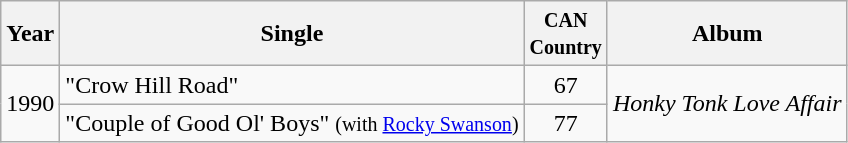<table class="wikitable">
<tr>
<th>Year</th>
<th>Single</th>
<th width="45"><small>CAN Country</small></th>
<th>Album</th>
</tr>
<tr>
<td rowspan="2">1990</td>
<td>"Crow Hill Road"</td>
<td align="center">67</td>
<td rowspan="2"><em>Honky Tonk Love Affair</em></td>
</tr>
<tr>
<td>"Couple of Good Ol' Boys" <small>(with <a href='#'>Rocky Swanson</a>)</small></td>
<td align="center">77</td>
</tr>
</table>
